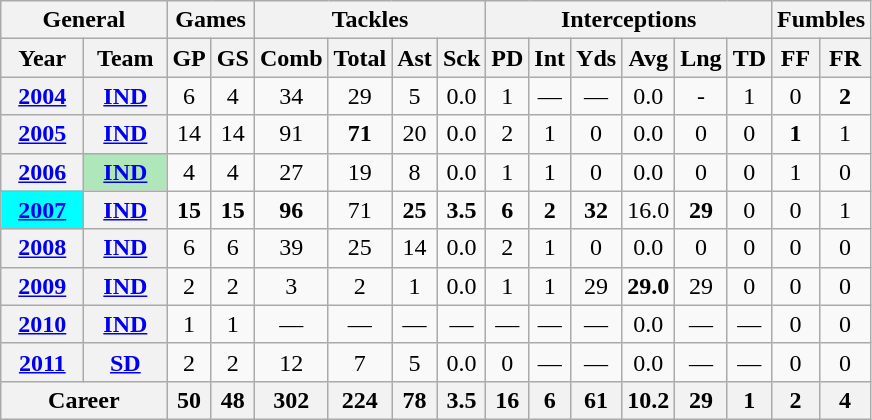<table class="wikitable" style="text-align:center; width=%75">
<tr>
<th colspan="2">General</th>
<th colspan="2">Games</th>
<th colspan="4">Tackles</th>
<th colspan="6">Interceptions</th>
<th colspan="2">Fumbles</th>
</tr>
<tr>
<th>Year</th>
<th>Team</th>
<th>GP</th>
<th>GS</th>
<th>Comb</th>
<th>Total</th>
<th>Ast</th>
<th>Sck</th>
<th>PD</th>
<th>Int</th>
<th>Yds</th>
<th>Avg</th>
<th>Lng</th>
<th>TD</th>
<th>FF</th>
<th>FR</th>
</tr>
<tr>
<th><a href='#'>2004</a></th>
<th><a href='#'>IND</a></th>
<td>6</td>
<td>4</td>
<td>34</td>
<td>29</td>
<td>5</td>
<td>0.0</td>
<td>1</td>
<td>—</td>
<td>—</td>
<td>0.0</td>
<td>-</td>
<td>1</td>
<td>0</td>
<td><strong>2</strong></td>
</tr>
<tr>
<th><a href='#'>2005</a></th>
<th><a href='#'>IND</a></th>
<td>14</td>
<td>14</td>
<td>91</td>
<td><strong>71</strong></td>
<td>20</td>
<td>0.0</td>
<td>2</td>
<td>1</td>
<td>0</td>
<td>0.0</td>
<td>0</td>
<td>0</td>
<td><strong>1</strong></td>
<td>1</td>
</tr>
<tr>
<th><a href='#'>2006</a></th>
<th style="background:#afe6ba; width:3em;"><strong><a href='#'>IND</a></strong></th>
<td>4</td>
<td>4</td>
<td>27</td>
<td>19</td>
<td>8</td>
<td>0.0</td>
<td>1</td>
<td>1</td>
<td>0</td>
<td>0.0</td>
<td>0</td>
<td>0</td>
<td>1</td>
<td>0</td>
</tr>
<tr>
<td style="background:#00FFFF; width:3em"><strong><a href='#'>2007</a></strong></td>
<th><a href='#'>IND</a></th>
<td><strong>15</strong></td>
<td><strong>15</strong></td>
<td><strong>96</strong></td>
<td>71</td>
<td><strong>25</strong></td>
<td><strong>3.5</strong></td>
<td><strong>6</strong></td>
<td><strong>2</strong></td>
<td><strong>32</strong></td>
<td>16.0</td>
<td><strong>29</strong></td>
<td>0</td>
<td>0</td>
<td>1</td>
</tr>
<tr>
<th><a href='#'>2008</a></th>
<th><a href='#'>IND</a></th>
<td>6</td>
<td>6</td>
<td>39</td>
<td>25</td>
<td>14</td>
<td>0.0</td>
<td>2</td>
<td>1</td>
<td>0</td>
<td>0.0</td>
<td>0</td>
<td>0</td>
<td>0</td>
<td>0</td>
</tr>
<tr>
<th><a href='#'>2009</a></th>
<th><a href='#'>IND</a></th>
<td>2</td>
<td>2</td>
<td>3</td>
<td>2</td>
<td>1</td>
<td>0.0</td>
<td>1</td>
<td>1</td>
<td>29</td>
<td><strong>29.0</strong></td>
<td>29</td>
<td>0</td>
<td>0</td>
<td>0</td>
</tr>
<tr>
<th><a href='#'>2010</a></th>
<th><a href='#'>IND</a></th>
<td>1</td>
<td>1</td>
<td>—</td>
<td>—</td>
<td>—</td>
<td>—</td>
<td>—</td>
<td>—</td>
<td>—</td>
<td>0.0</td>
<td>—</td>
<td>—</td>
<td>0</td>
<td>0</td>
</tr>
<tr>
<th><a href='#'>2011</a></th>
<th><a href='#'>SD</a></th>
<td>2</td>
<td>2</td>
<td>12</td>
<td>7</td>
<td>5</td>
<td>0.0</td>
<td>0</td>
<td>—</td>
<td>—</td>
<td>0.0</td>
<td>—</td>
<td>—</td>
<td>0</td>
<td>0</td>
</tr>
<tr>
<th colspan="2">Career</th>
<th>50</th>
<th>48</th>
<th>302</th>
<th>224</th>
<th>78</th>
<th>3.5</th>
<th>16</th>
<th>6</th>
<th>61</th>
<th>10.2</th>
<th>29</th>
<th>1</th>
<th>2</th>
<th>4</th>
</tr>
</table>
